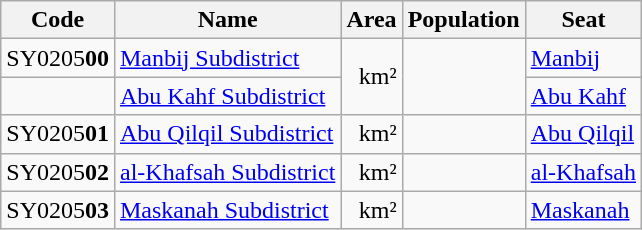<table class="wikitable sortable">
<tr>
<th>Code</th>
<th>Name</th>
<th>Area</th>
<th>Population</th>
<th>Seat</th>
</tr>
<tr>
<td>SY0205<strong>00</strong></td>
<td><a href='#'>Manbij Subdistrict</a></td>
<td align=right rowspan=2> km²</td>
<td align=right rowspan=2></td>
<td><a href='#'>Manbij</a></td>
</tr>
<tr>
<td></td>
<td><a href='#'>Abu Kahf Subdistrict</a></td>
<td><a href='#'>Abu Kahf</a></td>
</tr>
<tr>
<td>SY0205<strong>01</strong></td>
<td><a href='#'>Abu Qilqil Subdistrict</a></td>
<td align=right> km²</td>
<td align=right></td>
<td><a href='#'>Abu Qilqil</a></td>
</tr>
<tr>
<td>SY0205<strong>02</strong></td>
<td><a href='#'>al-Khafsah Subdistrict</a></td>
<td align=right> km²</td>
<td align=right></td>
<td><a href='#'>al-Khafsah</a></td>
</tr>
<tr>
<td>SY0205<strong>03</strong></td>
<td><a href='#'>Maskanah Subdistrict</a></td>
<td align=right> km²</td>
<td align=right></td>
<td><a href='#'>Maskanah</a></td>
</tr>
</table>
